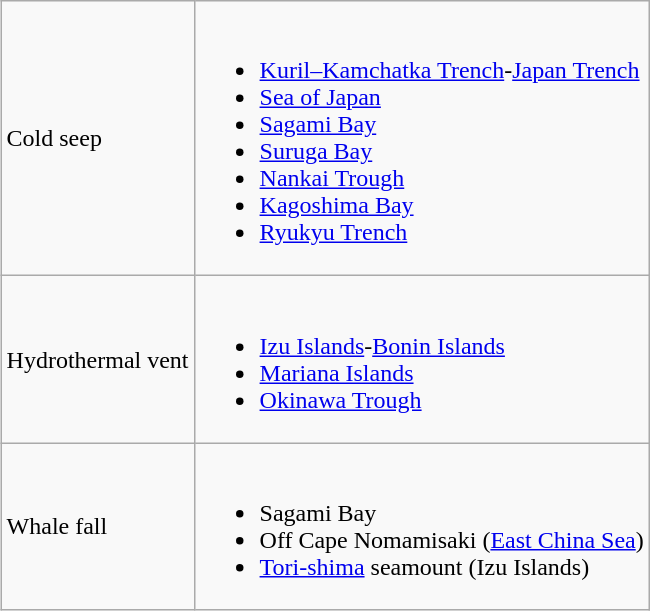<table class="wikitable" style="float:right">
<tr>
<td>Cold seep</td>
<td><br><ul><li><a href='#'>Kuril–Kamchatka Trench</a>-<a href='#'>Japan Trench</a></li><li><a href='#'>Sea of Japan</a></li><li><a href='#'>Sagami Bay</a></li><li><a href='#'>Suruga Bay</a></li><li><a href='#'>Nankai Trough</a></li><li><a href='#'>Kagoshima Bay</a></li><li><a href='#'>Ryukyu Trench</a></li></ul></td>
</tr>
<tr>
<td>Hydrothermal vent</td>
<td><br><ul><li><a href='#'>Izu Islands</a>-<a href='#'>Bonin Islands</a></li><li><a href='#'>Mariana Islands</a></li><li><a href='#'>Okinawa Trough</a></li></ul></td>
</tr>
<tr>
<td>Whale fall</td>
<td><br><ul><li>Sagami Bay</li><li>Off Cape Nomamisaki (<a href='#'>East China Sea</a>)</li><li><a href='#'>Tori-shima</a> seamount (Izu Islands)</li></ul></td>
</tr>
</table>
